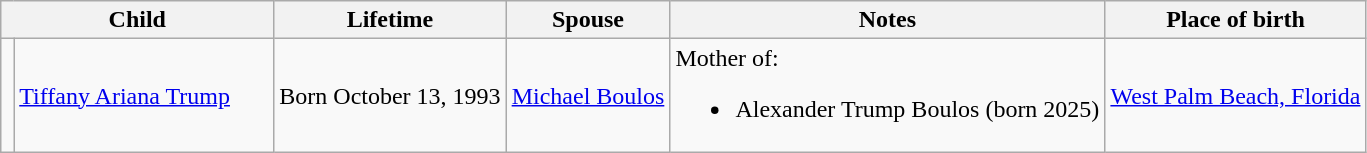<table class="wikitable">
<tr>
<th colspan="2" width=20%>Child</th>
<th>Lifetime</th>
<th>Spouse</th>
<th>Notes</th>
<th>Place of birth</th>
</tr>
<tr>
<td rowspan="1" style="text-align:center;"></td>
<td><a href='#'>Tiffany Ariana Trump</a></td>
<td>Born October 13, 1993</td>
<td><a href='#'>Michael Boulos</a></td>
<td>Mother of:<br><ul><li>Alexander Trump Boulos (born 2025)</li></ul></td>
<td><a href='#'>West Palm Beach, Florida</a></td>
</tr>
</table>
